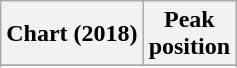<table class="wikitable sortable plainrowheaders" style="text-align:center">
<tr>
<th scope="col">Chart (2018)</th>
<th scope="col">Peak<br> position</th>
</tr>
<tr>
</tr>
<tr>
</tr>
</table>
